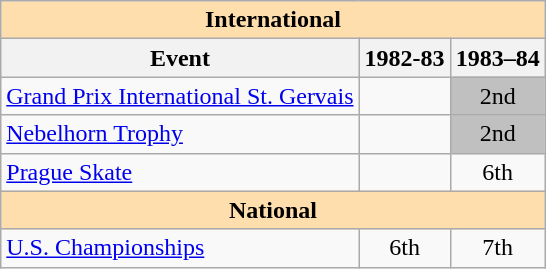<table class="wikitable" style="text-align:center">
<tr>
<th style="background-color: #ffdead; " colspan=3 align=center>International</th>
</tr>
<tr>
<th>Event</th>
<th>1982-83</th>
<th>1983–84</th>
</tr>
<tr>
<td align=left><a href='#'>Grand Prix International St. Gervais</a></td>
<td></td>
<td bgcolor=silver>2nd</td>
</tr>
<tr>
<td align=left><a href='#'>Nebelhorn Trophy</a></td>
<td></td>
<td bgcolor=silver>2nd</td>
</tr>
<tr>
<td align=left><a href='#'>Prague Skate</a></td>
<td></td>
<td>6th</td>
</tr>
<tr>
<th style="background-color: #ffdead; " colspan=3 align=center>National</th>
</tr>
<tr>
<td align=left><a href='#'>U.S. Championships</a></td>
<td>6th</td>
<td>7th</td>
</tr>
</table>
